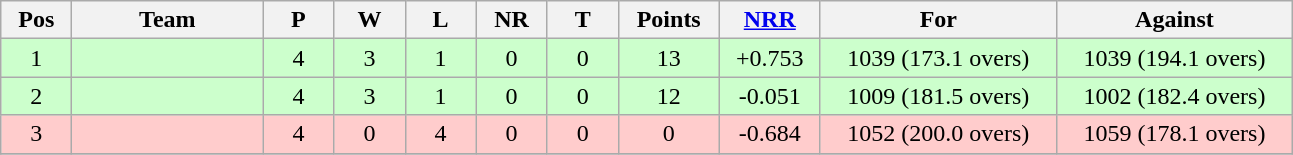<table class="wikitable sortable">
<tr>
<th width="40">Pos</th>
<th width="120">Team</th>
<th width="40">P</th>
<th width="40">W</th>
<th width="40">L</th>
<th width="40">NR</th>
<th width="40">T</th>
<th width="60">Points</th>
<th width="60"><a href='#'>NRR</a></th>
<th width="150">For</th>
<th width="150">Against</th>
</tr>
<tr align="center" bgcolor="ccffcc">
<td>1</td>
<td align="left"></td>
<td>4</td>
<td>3</td>
<td>1</td>
<td>0</td>
<td>0</td>
<td>13</td>
<td>+0.753</td>
<td>1039 (173.1 overs)</td>
<td>1039 (194.1 overs)</td>
</tr>
<tr align="center" bgcolor="ccffcc">
<td>2</td>
<td align="left"></td>
<td>4</td>
<td>3</td>
<td>1</td>
<td>0</td>
<td>0</td>
<td>12</td>
<td>-0.051</td>
<td>1009 (181.5 overs)</td>
<td>1002 (182.4 overs)</td>
</tr>
<tr align="center" bgcolor="ffcccc">
<td>3</td>
<td align="left"></td>
<td>4</td>
<td>0</td>
<td>4</td>
<td>0</td>
<td>0</td>
<td>0</td>
<td>-0.684</td>
<td>1052 (200.0 overs)</td>
<td>1059 (178.1 overs)</td>
</tr>
<tr>
</tr>
</table>
